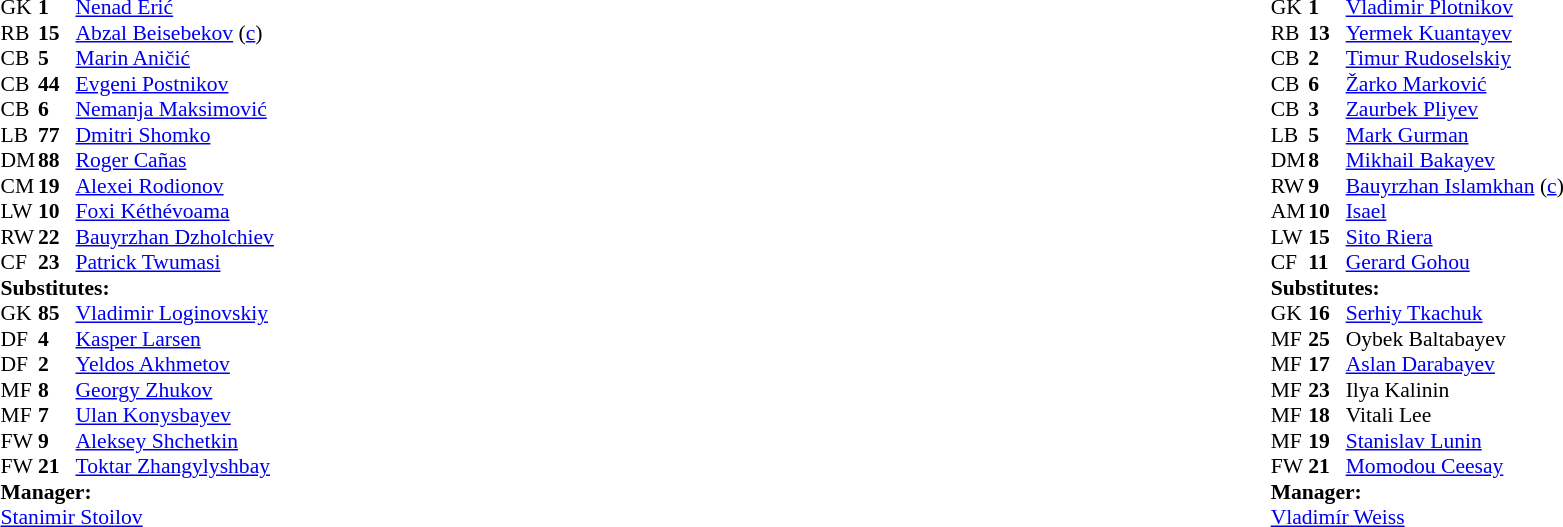<table width="100%">
<tr>
<td valign="top" width="50%"><br><table style="font-size: 90%" cellspacing="0" cellpadding="0">
<tr>
<td colspan=4></td>
</tr>
<tr>
<th width="25"></th>
<th width="25"></th>
</tr>
<tr>
<td>GK</td>
<td><strong>1</strong></td>
<td> <a href='#'>Nenad Erić</a></td>
</tr>
<tr>
<td>RB</td>
<td><strong>15</strong></td>
<td> <a href='#'>Abzal Beisebekov</a> (<a href='#'>c</a>)</td>
</tr>
<tr>
<td>CB</td>
<td><strong>5</strong></td>
<td> <a href='#'>Marin Aničić</a></td>
<td></td>
</tr>
<tr>
<td>CB</td>
<td><strong>44</strong></td>
<td> <a href='#'>Evgeni Postnikov</a></td>
</tr>
<tr>
<td>CB</td>
<td><strong>6</strong></td>
<td> <a href='#'>Nemanja Maksimović</a></td>
</tr>
<tr>
<td>LB</td>
<td><strong>77</strong></td>
<td> <a href='#'>Dmitri Shomko</a></td>
</tr>
<tr>
<td>DM</td>
<td><strong>88</strong></td>
<td> <a href='#'>Roger Cañas</a></td>
<td></td>
</tr>
<tr>
<td>CM</td>
<td><strong>19</strong></td>
<td> <a href='#'>Alexei Rodionov</a></td>
<td></td>
<td></td>
</tr>
<tr>
<td>LW</td>
<td><strong>10</strong></td>
<td> <a href='#'>Foxi Kéthévoama</a></td>
</tr>
<tr>
<td>RW</td>
<td><strong>22</strong></td>
<td> <a href='#'>Bauyrzhan Dzholchiev</a></td>
<td></td>
<td></td>
</tr>
<tr>
<td>CF</td>
<td><strong>23</strong></td>
<td> <a href='#'>Patrick Twumasi</a></td>
<td></td>
<td></td>
</tr>
<tr>
<td colspan=3><strong>Substitutes:</strong></td>
</tr>
<tr>
<td>GK</td>
<td><strong>85</strong></td>
<td> <a href='#'>Vladimir Loginovskiy</a></td>
</tr>
<tr>
<td>DF</td>
<td><strong>4</strong></td>
<td> <a href='#'>Kasper Larsen</a></td>
</tr>
<tr>
<td>DF</td>
<td><strong>2</strong></td>
<td> <a href='#'>Yeldos Akhmetov</a></td>
</tr>
<tr>
<td>MF</td>
<td><strong>8</strong></td>
<td> <a href='#'>Georgy Zhukov</a></td>
<td></td>
<td></td>
</tr>
<tr>
<td>MF</td>
<td><strong>7</strong></td>
<td> <a href='#'>Ulan Konysbayev</a></td>
<td></td>
<td></td>
</tr>
<tr>
<td>FW</td>
<td><strong>9</strong></td>
<td> <a href='#'>Aleksey Shchetkin</a></td>
<td></td>
<td></td>
</tr>
<tr>
<td>FW</td>
<td><strong>21</strong></td>
<td> <a href='#'>Toktar Zhangylyshbay</a></td>
</tr>
<tr>
<td colspan=3><strong>Manager:</strong></td>
</tr>
<tr>
<td colspan=3> <a href='#'>Stanimir Stoilov</a></td>
</tr>
</table>
</td>
<td valign="top" width="50%"><br><table style="font-size: 90%" cellspacing="0" cellpadding="0" align="center">
<tr>
<td colspan=4></td>
</tr>
<tr>
<th width=25></th>
<th width=25></th>
</tr>
<tr>
<td>GK</td>
<td><strong>1</strong></td>
<td> <a href='#'>Vladimir Plotnikov</a></td>
</tr>
<tr>
<td>RB</td>
<td><strong>13</strong></td>
<td> <a href='#'>Yermek Kuantayev</a></td>
</tr>
<tr>
<td>CB</td>
<td><strong>2</strong></td>
<td> <a href='#'>Timur Rudoselskiy</a></td>
</tr>
<tr>
<td>CB</td>
<td><strong>6</strong></td>
<td> <a href='#'>Žarko Marković</a></td>
</tr>
<tr>
<td>CB</td>
<td><strong>3</strong></td>
<td> <a href='#'>Zaurbek Pliyev</a></td>
</tr>
<tr>
<td>LB</td>
<td><strong>5</strong></td>
<td> <a href='#'>Mark Gurman</a></td>
</tr>
<tr>
<td>DM</td>
<td><strong>8</strong></td>
<td> <a href='#'>Mikhail Bakayev</a></td>
</tr>
<tr>
<td>RW</td>
<td><strong>9</strong></td>
<td> <a href='#'>Bauyrzhan Islamkhan</a> (<a href='#'>c</a>)</td>
<td></td>
<td></td>
</tr>
<tr>
<td>AM</td>
<td><strong>10</strong></td>
<td> <a href='#'>Isael</a></td>
<td></td>
<td></td>
</tr>
<tr>
<td>LW</td>
<td><strong>15</strong></td>
<td> <a href='#'>Sito Riera</a></td>
</tr>
<tr>
<td>CF</td>
<td><strong>11</strong></td>
<td> <a href='#'>Gerard Gohou</a></td>
<td></td>
<td></td>
</tr>
<tr>
<td colspan=3><strong>Substitutes:</strong></td>
</tr>
<tr>
<td>GK</td>
<td><strong>16</strong></td>
<td> <a href='#'>Serhiy Tkachuk</a></td>
</tr>
<tr>
<td>MF</td>
<td><strong>25</strong></td>
<td> Oybek Baltabayev</td>
</tr>
<tr>
<td>MF</td>
<td><strong>17</strong></td>
<td> <a href='#'>Aslan Darabayev</a></td>
<td></td>
<td></td>
</tr>
<tr>
<td>MF</td>
<td><strong>23</strong></td>
<td> Ilya Kalinin</td>
<td></td>
<td></td>
</tr>
<tr>
<td>MF</td>
<td><strong>18</strong></td>
<td> Vitali Lee</td>
<td></td>
<td></td>
</tr>
<tr>
<td>MF</td>
<td><strong>19</strong></td>
<td> <a href='#'>Stanislav Lunin</a></td>
</tr>
<tr>
<td>FW</td>
<td><strong>21</strong></td>
<td> <a href='#'>Momodou Ceesay</a></td>
<td></td>
<td></td>
</tr>
<tr>
<td colspan=3><strong>Manager:</strong></td>
</tr>
<tr>
<td colspan=3> <a href='#'>Vladimír Weiss</a></td>
</tr>
</table>
</td>
</tr>
</table>
